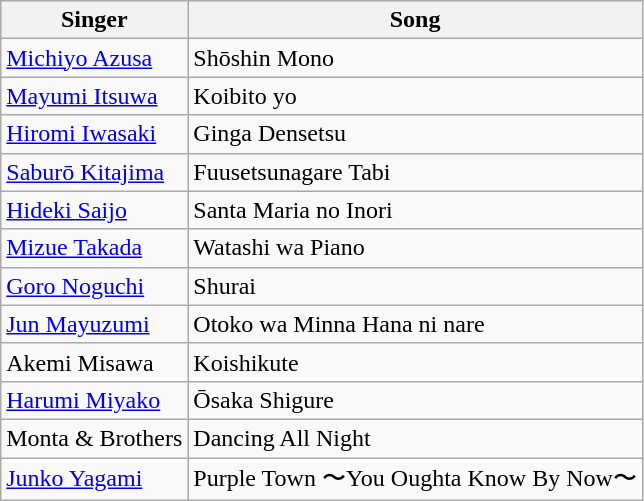<table class="wikitable">
<tr>
<th>Singer</th>
<th>Song</th>
</tr>
<tr>
<td><a href='#'>Michiyo Azusa</a></td>
<td>Shōshin Mono</td>
</tr>
<tr>
<td><a href='#'>Mayumi Itsuwa</a></td>
<td>Koibito yo</td>
</tr>
<tr>
<td><a href='#'>Hiromi Iwasaki</a></td>
<td>Ginga Densetsu</td>
</tr>
<tr>
<td><a href='#'>Saburō Kitajima</a></td>
<td>Fuusetsunagare Tabi</td>
</tr>
<tr>
<td><a href='#'>Hideki Saijo</a></td>
<td>Santa Maria no Inori</td>
</tr>
<tr>
<td><a href='#'>Mizue Takada</a></td>
<td>Watashi wa Piano</td>
</tr>
<tr>
<td><a href='#'>Goro Noguchi</a></td>
<td>Shurai</td>
</tr>
<tr>
<td><a href='#'>Jun Mayuzumi</a></td>
<td>Otoko wa Minna Hana ni nare</td>
</tr>
<tr>
<td>Akemi Misawa</td>
<td>Koishikute</td>
</tr>
<tr>
<td><a href='#'>Harumi Miyako</a></td>
<td>Ōsaka Shigure</td>
</tr>
<tr>
<td>Monta & Brothers</td>
<td>Dancing All Night</td>
</tr>
<tr>
<td><a href='#'>Junko Yagami</a></td>
<td>Purple Town 〜You Oughta Know By Now〜</td>
</tr>
</table>
